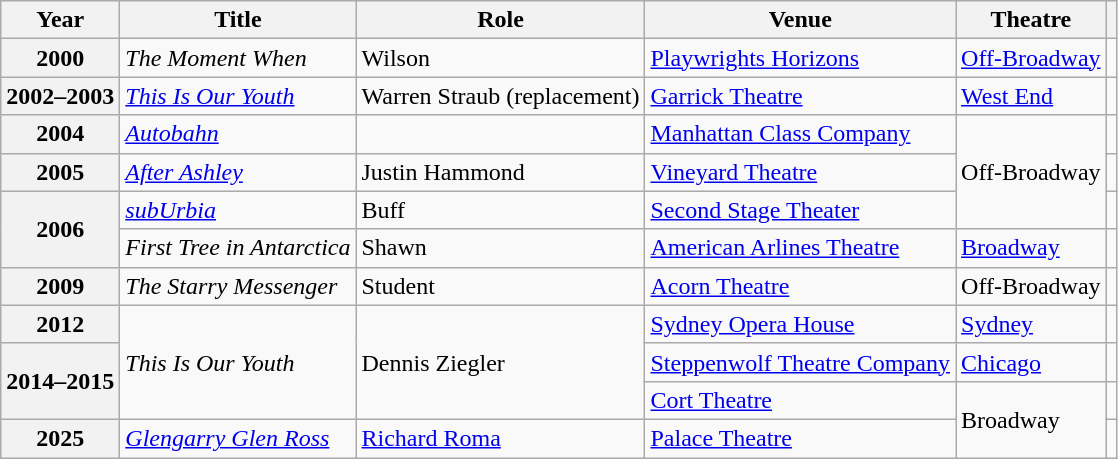<table class="wikitable plainrowheaders" style="margin-right: 0;">
<tr>
<th scope="col">Year</th>
<th scope="col">Title</th>
<th scope="col">Role</th>
<th scope="col">Venue</th>
<th scope="col">Theatre</th>
<th scope="col"></th>
</tr>
<tr>
<th scope="row">2000</th>
<td><em>The Moment When</em></td>
<td>Wilson</td>
<td><a href='#'>Playwrights Horizons</a></td>
<td><a href='#'>Off-Broadway</a></td>
<td align="center"></td>
</tr>
<tr>
<th scope="row">2002–2003</th>
<td><em><a href='#'>This Is Our Youth</a></em></td>
<td>Warren Straub (replacement)</td>
<td><a href='#'>Garrick Theatre</a></td>
<td><a href='#'>West End</a></td>
<td align="center"></td>
</tr>
<tr>
<th scope="row">2004</th>
<td><em><a href='#'>Autobahn</a></em></td>
<td></td>
<td><a href='#'>Manhattan Class Company</a></td>
<td rowspan="3">Off-Broadway</td>
<td align="center"></td>
</tr>
<tr>
<th scope="row">2005</th>
<td><em><a href='#'>After Ashley</a></em></td>
<td>Justin Hammond</td>
<td><a href='#'>Vineyard Theatre</a></td>
<td align="center"></td>
</tr>
<tr>
<th rowspan="2" scope="row">2006</th>
<td><em><a href='#'>subUrbia</a></em></td>
<td>Buff</td>
<td><a href='#'>Second Stage Theater</a></td>
<td align="center"></td>
</tr>
<tr>
<td><em>First Tree in Antarctica</em></td>
<td>Shawn</td>
<td><a href='#'>American Arlines Theatre</a></td>
<td><a href='#'>Broadway</a></td>
<td align="center"><br></td>
</tr>
<tr>
<th scope="row">2009</th>
<td><em>The Starry Messenger</em></td>
<td>Student</td>
<td><a href='#'>Acorn Theatre</a></td>
<td>Off-Broadway</td>
<td align="center"></td>
</tr>
<tr>
<th scope="row">2012</th>
<td rowspan="3"><em>This Is Our Youth</em></td>
<td rowspan="3">Dennis Ziegler</td>
<td><a href='#'>Sydney Opera House</a></td>
<td><a href='#'>Sydney</a></td>
<td align="center"></td>
</tr>
<tr>
<th rowspan="2" scope="row">2014–2015</th>
<td><a href='#'>Steppenwolf Theatre Company</a></td>
<td><a href='#'>Chicago</a></td>
<td align="center"></td>
</tr>
<tr>
<td><a href='#'>Cort Theatre</a></td>
<td rowspan="2">Broadway</td>
<td align="center"></td>
</tr>
<tr>
<th scope="row">2025</th>
<td><em><a href='#'>Glengarry Glen Ross</a></em></td>
<td><a href='#'>Richard Roma</a></td>
<td><a href='#'>Palace Theatre</a></td>
<td align="center"></td>
</tr>
</table>
